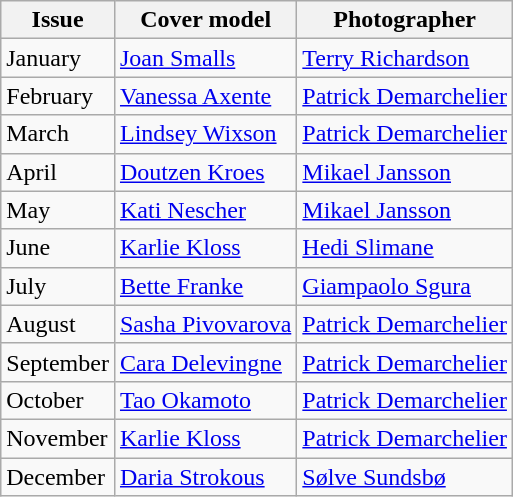<table class="sortable wikitable">
<tr>
<th>Issue</th>
<th>Cover model</th>
<th>Photographer</th>
</tr>
<tr>
<td>January</td>
<td><a href='#'>Joan Smalls</a></td>
<td><a href='#'>Terry Richardson</a></td>
</tr>
<tr>
<td>February</td>
<td><a href='#'>Vanessa Axente</a></td>
<td><a href='#'>Patrick Demarchelier</a></td>
</tr>
<tr>
<td>March</td>
<td><a href='#'>Lindsey Wixson</a></td>
<td><a href='#'>Patrick Demarchelier</a></td>
</tr>
<tr>
<td>April</td>
<td><a href='#'>Doutzen Kroes</a></td>
<td><a href='#'>Mikael Jansson</a></td>
</tr>
<tr>
<td>May</td>
<td><a href='#'>Kati Nescher</a></td>
<td><a href='#'>Mikael Jansson</a></td>
</tr>
<tr>
<td>June</td>
<td><a href='#'>Karlie Kloss</a></td>
<td><a href='#'>Hedi Slimane</a></td>
</tr>
<tr>
<td>July</td>
<td><a href='#'>Bette Franke</a></td>
<td><a href='#'>Giampaolo Sgura</a></td>
</tr>
<tr>
<td>August</td>
<td><a href='#'>Sasha Pivovarova</a></td>
<td><a href='#'>Patrick Demarchelier</a></td>
</tr>
<tr>
<td>September</td>
<td><a href='#'>Cara Delevingne</a></td>
<td><a href='#'>Patrick Demarchelier</a></td>
</tr>
<tr>
<td>October</td>
<td><a href='#'>Tao Okamoto</a></td>
<td><a href='#'>Patrick Demarchelier</a></td>
</tr>
<tr>
<td>November</td>
<td><a href='#'>Karlie Kloss</a></td>
<td><a href='#'>Patrick Demarchelier</a></td>
</tr>
<tr>
<td>December</td>
<td><a href='#'>Daria Strokous</a></td>
<td><a href='#'>Sølve Sundsbø</a></td>
</tr>
</table>
